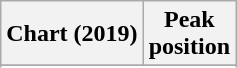<table class="wikitable sortable plainrowheaders" style="text-align:center">
<tr>
<th scope="col">Chart (2019)</th>
<th scope="col">Peak<br>position</th>
</tr>
<tr>
</tr>
<tr>
</tr>
<tr>
</tr>
<tr>
</tr>
<tr>
</tr>
<tr>
</tr>
<tr>
</tr>
<tr>
</tr>
<tr>
</tr>
<tr>
</tr>
<tr>
</tr>
<tr>
</tr>
<tr>
</tr>
<tr>
</tr>
</table>
